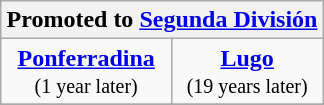<table class="wikitable" style="text-align: center; margin: 0 auto;">
<tr>
<th colspan="9">Promoted to <a href='#'>Segunda División</a></th>
</tr>
<tr>
<td><strong><a href='#'>Ponferradina</a></strong><br><small>(1 year later)</small></td>
<td><strong><a href='#'>Lugo</a></strong><br><small>(19 years later)</small></td>
</tr>
<tr>
</tr>
</table>
